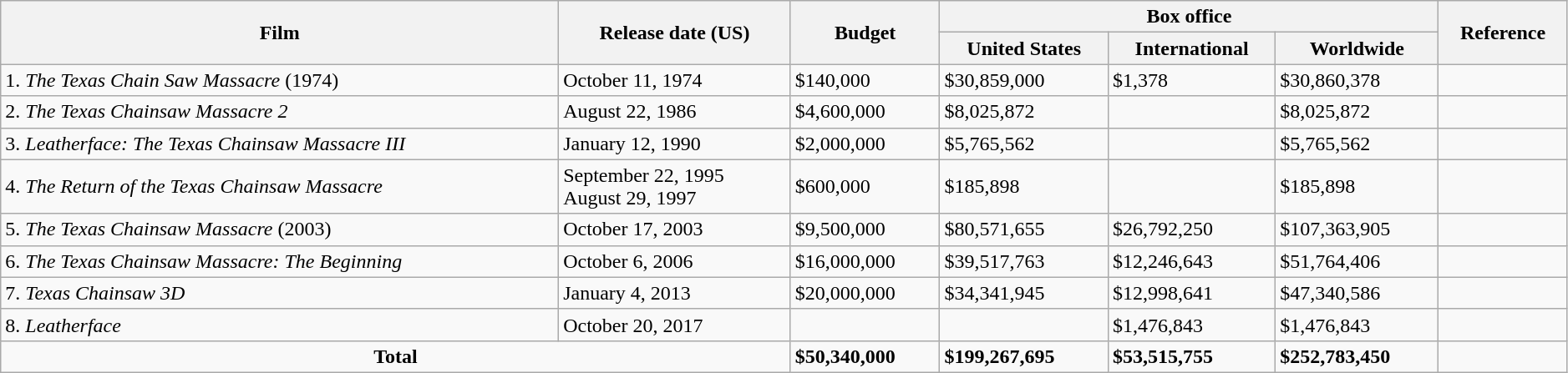<table class="wikitable sortable" width=99% border="1">
<tr>
<th rowspan="2">Film</th>
<th rowspan="2">Release date (US)</th>
<th rowspan="2">Budget</th>
<th colspan="3">Box office</th>
<th rowspan="2">Reference</th>
</tr>
<tr>
<th>United States</th>
<th>International</th>
<th>Worldwide</th>
</tr>
<tr>
<td>1. <em>The Texas Chain Saw Massacre</em> (1974)</td>
<td>October 11, 1974</td>
<td>$140,000</td>
<td>$30,859,000</td>
<td>$1,378</td>
<td>$30,860,378</td>
<td style="text-align:center;"></td>
</tr>
<tr>
<td>2. <em>The Texas Chainsaw Massacre 2</em></td>
<td>August 22, 1986</td>
<td>$4,600,000</td>
<td>$8,025,872</td>
<td></td>
<td>$8,025,872</td>
<td style="text-align:center;"></td>
</tr>
<tr>
<td>3. <em>Leatherface: The Texas Chainsaw Massacre III</em></td>
<td>January 12, 1990</td>
<td>$2,000,000</td>
<td>$5,765,562</td>
<td></td>
<td>$5,765,562</td>
<td style="text-align:center;"></td>
</tr>
<tr>
<td>4. <em>The Return of the Texas Chainsaw Massacre</em></td>
<td>September 22, 1995 <br>August 29, 1997</td>
<td>$600,000</td>
<td>$185,898</td>
<td></td>
<td>$185,898</td>
<td style="text-align:center;"></td>
</tr>
<tr>
<td>5. <em>The Texas Chainsaw Massacre</em> (2003)</td>
<td>October 17, 2003</td>
<td>$9,500,000</td>
<td>$80,571,655</td>
<td>$26,792,250</td>
<td>$107,363,905</td>
<td style="text-align:center;"></td>
</tr>
<tr>
<td>6. <em>The Texas Chainsaw Massacre: The Beginning</em></td>
<td>October 6, 2006</td>
<td>$16,000,000</td>
<td>$39,517,763</td>
<td>$12,246,643</td>
<td>$51,764,406</td>
<td style="text-align:center;"></td>
</tr>
<tr>
<td>7. <em>Texas Chainsaw 3D</em></td>
<td>January 4, 2013</td>
<td>$20,000,000</td>
<td>$34,341,945</td>
<td>$12,998,641</td>
<td>$47,340,586</td>
<td style="text-align:center;"></td>
</tr>
<tr>
<td>8. <em>Leatherface</em></td>
<td>October 20, 2017</td>
<td></td>
<td></td>
<td>$1,476,843</td>
<td>$1,476,843</td>
<td style="text-align:center;"></td>
</tr>
<tr>
<td colspan="2" style="text-align:center;"><strong>Total</strong></td>
<td><strong>$50,340,000</strong></td>
<td><strong>$199,267,695</strong></td>
<td><strong>$53,515,755</strong></td>
<td><strong>$252,783,450</strong></td>
<td></td>
</tr>
</table>
